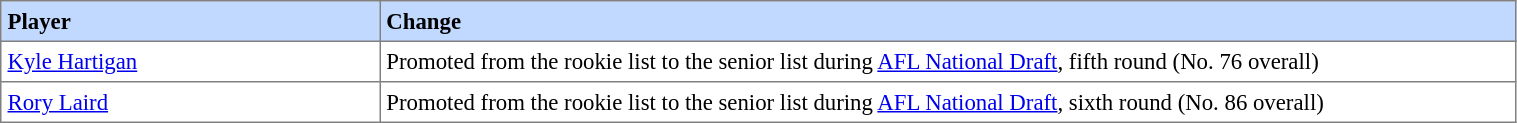<table border="1" cellpadding="4" cellspacing="0"  style="text-align:left; font-size:95%; border-collapse:collapse; width:80%;">
<tr style="background:#C1D8FF;">
<th style="width:25%;">Player</th>
<th>Change</th>
</tr>
<tr>
<td> <a href='#'>Kyle Hartigan</a></td>
<td>Promoted from the rookie list to the senior list during <a href='#'>AFL National Draft</a>, fifth round (No. 76 overall)</td>
</tr>
<tr>
<td> <a href='#'>Rory Laird</a></td>
<td>Promoted from the rookie list to the senior list during <a href='#'>AFL National Draft</a>, sixth round (No. 86 overall)</td>
</tr>
</table>
